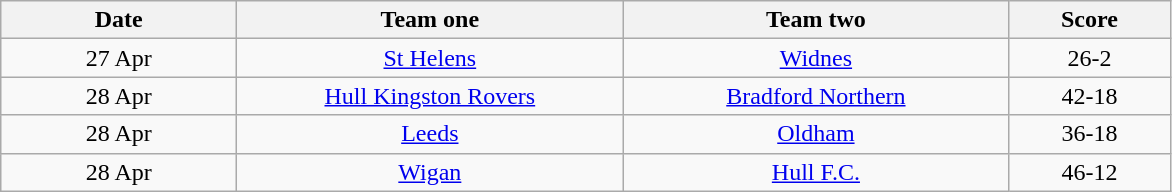<table class="wikitable" style="text-align: center">
<tr>
<th width=150>Date</th>
<th width=250>Team one</th>
<th width=250>Team two</th>
<th width=100>Score</th>
</tr>
<tr>
<td>27 Apr</td>
<td><a href='#'>St Helens</a></td>
<td><a href='#'>Widnes</a></td>
<td>26-2</td>
</tr>
<tr>
<td>28 Apr</td>
<td><a href='#'>Hull Kingston Rovers</a></td>
<td><a href='#'>Bradford Northern</a></td>
<td>42-18</td>
</tr>
<tr>
<td>28 Apr</td>
<td><a href='#'>Leeds</a></td>
<td><a href='#'>Oldham</a></td>
<td>36-18</td>
</tr>
<tr>
<td>28 Apr</td>
<td><a href='#'>Wigan</a></td>
<td><a href='#'>Hull F.C.</a></td>
<td>46-12</td>
</tr>
</table>
